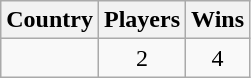<table class="wikitable">
<tr>
<th>Country</th>
<th>Players</th>
<th>Wins</th>
</tr>
<tr>
<td></td>
<td align=center>2</td>
<td align=center>4</td>
</tr>
</table>
